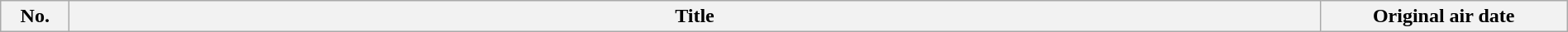<table class="wikitable plainrowheaders" style="width:100%; margin:auto;">
<tr>
<th scope="col" style="width:3em;">No.</th>
<th scope="col">Title</th>
<th scope="col" style="width:12em;">Original air date<br>









</th>
</tr>
</table>
